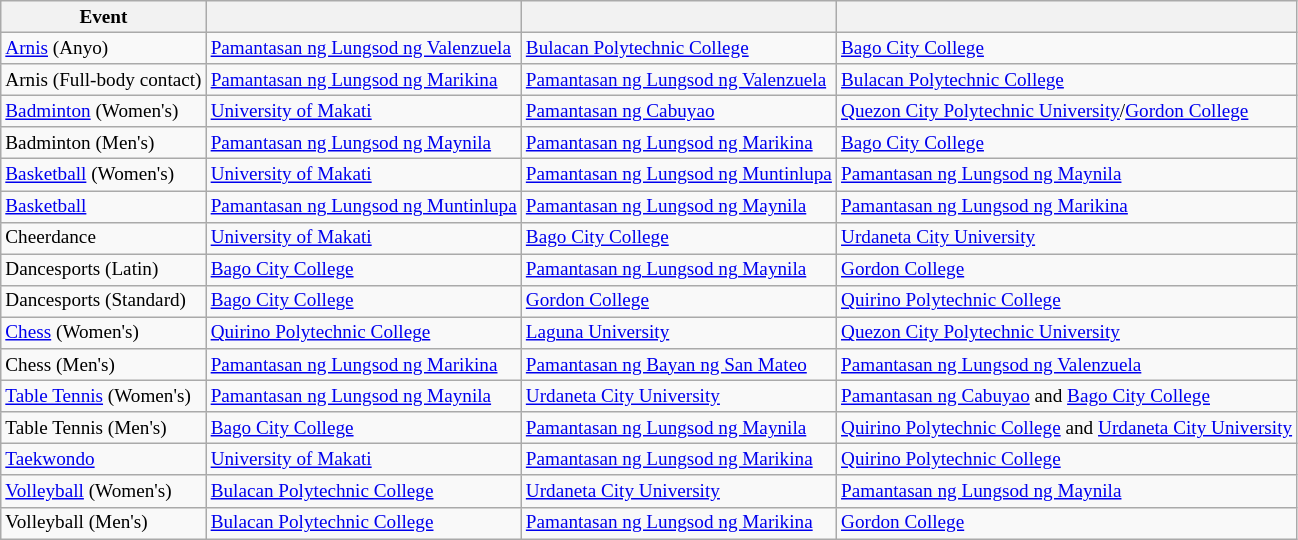<table class="wikitable sortable" style="font-size:80%">
<tr>
<th>Event</th>
<th></th>
<th></th>
<th></th>
</tr>
<tr>
<td><a href='#'>Arnis</a> (Anyo)</td>
<td><a href='#'>Pamantasan ng Lungsod ng Valenzuela</a></td>
<td><a href='#'>Bulacan Polytechnic College</a></td>
<td><a href='#'>Bago City College</a></td>
</tr>
<tr>
<td>Arnis (Full-body contact)</td>
<td><a href='#'>Pamantasan ng Lungsod ng Marikina</a></td>
<td><a href='#'>Pamantasan ng Lungsod ng Valenzuela</a></td>
<td><a href='#'>Bulacan Polytechnic College</a></td>
</tr>
<tr>
<td><a href='#'>Badminton</a> (Women's)</td>
<td><a href='#'>University of Makati</a></td>
<td><a href='#'>Pamantasan ng Cabuyao</a></td>
<td><a href='#'>Quezon City Polytechnic University</a>/<a href='#'>Gordon College</a></td>
</tr>
<tr>
<td>Badminton (Men's)</td>
<td><a href='#'>Pamantasan ng Lungsod ng Maynila</a></td>
<td><a href='#'>Pamantasan ng Lungsod ng Marikina</a></td>
<td><a href='#'>Bago City College</a></td>
</tr>
<tr>
<td><a href='#'>Basketball</a> (Women's)</td>
<td><a href='#'>University of Makati</a></td>
<td><a href='#'>Pamantasan ng Lungsod ng Muntinlupa</a></td>
<td><a href='#'>Pamantasan ng Lungsod ng Maynila</a></td>
</tr>
<tr>
<td><a href='#'>Basketball</a></td>
<td><a href='#'>Pamantasan ng Lungsod ng Muntinlupa</a></td>
<td><a href='#'>Pamantasan ng Lungsod ng Maynila</a></td>
<td><a href='#'>Pamantasan ng Lungsod ng Marikina</a></td>
</tr>
<tr>
<td>Cheerdance</td>
<td><a href='#'>University of Makati</a></td>
<td><a href='#'>Bago City College</a></td>
<td><a href='#'>Urdaneta City University</a></td>
</tr>
<tr>
<td>Dancesports (Latin)</td>
<td><a href='#'>Bago City College</a></td>
<td><a href='#'>Pamantasan ng Lungsod ng Maynila</a></td>
<td><a href='#'>Gordon College</a></td>
</tr>
<tr>
<td>Dancesports (Standard)</td>
<td><a href='#'>Bago City College</a></td>
<td><a href='#'>Gordon College</a></td>
<td><a href='#'>Quirino Polytechnic College</a></td>
</tr>
<tr>
<td><a href='#'>Chess</a> (Women's)</td>
<td><a href='#'>Quirino Polytechnic College</a></td>
<td><a href='#'>Laguna University</a></td>
<td><a href='#'>Quezon City Polytechnic University</a></td>
</tr>
<tr>
<td>Chess (Men's)</td>
<td><a href='#'>Pamantasan ng Lungsod ng Marikina</a></td>
<td><a href='#'>Pamantasan ng Bayan ng San Mateo</a></td>
<td><a href='#'>Pamantasan ng Lungsod ng Valenzuela</a></td>
</tr>
<tr>
<td><a href='#'>Table Tennis</a> (Women's)</td>
<td><a href='#'>Pamantasan ng Lungsod ng Maynila</a></td>
<td><a href='#'>Urdaneta City University</a></td>
<td><a href='#'>Pamantasan ng Cabuyao</a> and <a href='#'>Bago City College</a></td>
</tr>
<tr>
<td>Table Tennis (Men's)</td>
<td><a href='#'>Bago City College</a></td>
<td><a href='#'>Pamantasan ng Lungsod ng Maynila</a></td>
<td><a href='#'>Quirino Polytechnic College</a> and <a href='#'>Urdaneta City University</a></td>
</tr>
<tr>
<td><a href='#'>Taekwondo</a></td>
<td><a href='#'>University of Makati</a></td>
<td><a href='#'>Pamantasan ng Lungsod ng Marikina</a></td>
<td><a href='#'>Quirino Polytechnic College</a></td>
</tr>
<tr>
<td><a href='#'>Volleyball</a> (Women's)</td>
<td><a href='#'>Bulacan Polytechnic College</a></td>
<td><a href='#'>Urdaneta City University</a></td>
<td><a href='#'>Pamantasan ng Lungsod ng Maynila</a></td>
</tr>
<tr>
<td>Volleyball (Men's)</td>
<td><a href='#'>Bulacan Polytechnic College</a></td>
<td><a href='#'>Pamantasan ng Lungsod ng Marikina</a></td>
<td><a href='#'>Gordon College</a></td>
</tr>
</table>
